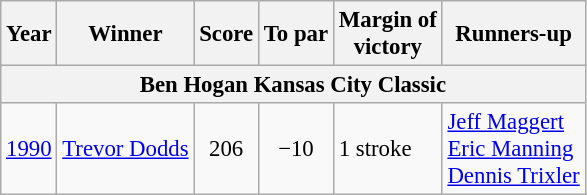<table class="wikitable" style="font-size:95%">
<tr>
<th>Year</th>
<th>Winner</th>
<th>Score</th>
<th>To par</th>
<th>Margin of<br>victory</th>
<th>Runners-up</th>
</tr>
<tr>
<th colspan=6>Ben Hogan Kansas City Classic</th>
</tr>
<tr>
<td><a href='#'>1990</a></td>
<td> <a href='#'>Trevor Dodds</a></td>
<td align=center>206</td>
<td align=center>−10</td>
<td>1 stroke</td>
<td> <a href='#'>Jeff Maggert</a><br> <a href='#'>Eric Manning</a><br> <a href='#'>Dennis Trixler</a></td>
</tr>
</table>
